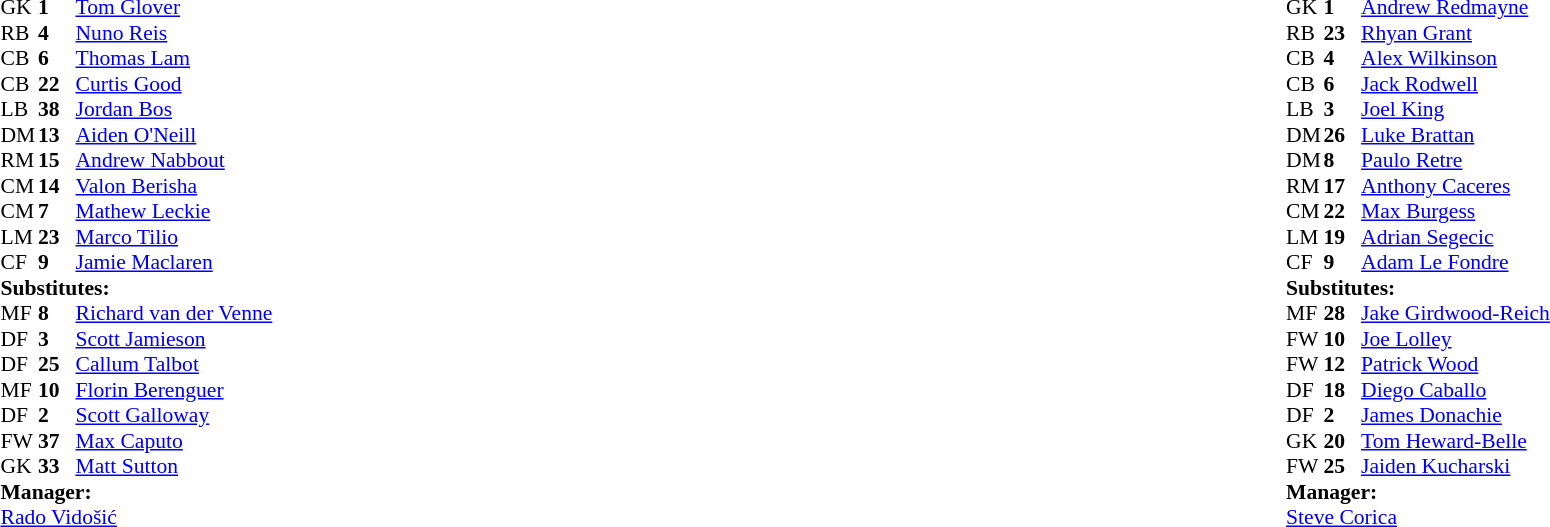<table width="100%">
<tr>
<td valign="top" width="40%"><br><table style="font-size:90%" cellspacing="0" cellpadding="0">
<tr>
<th width=25></th>
<th width=25></th>
</tr>
<tr>
<td>GK</td>
<td><strong>1</strong></td>
<td> <a href='#'>Tom Glover</a></td>
</tr>
<tr>
<td>RB</td>
<td><strong>4</strong></td>
<td> <a href='#'>Nuno Reis</a></td>
</tr>
<tr>
<td>CB</td>
<td><strong>6</strong></td>
<td> <a href='#'>Thomas Lam</a></td>
<td></td>
</tr>
<tr>
<td>CB</td>
<td><strong>22</strong></td>
<td> <a href='#'>Curtis Good</a></td>
<td></td>
<td></td>
</tr>
<tr>
<td>LB</td>
<td><strong>38</strong></td>
<td> <a href='#'>Jordan Bos</a></td>
<td></td>
<td></td>
</tr>
<tr>
<td>DM</td>
<td><strong>13</strong></td>
<td> <a href='#'>Aiden O'Neill</a></td>
<td></td>
<td></td>
</tr>
<tr>
<td>RM</td>
<td><strong>15</strong></td>
<td> <a href='#'>Andrew Nabbout</a></td>
</tr>
<tr>
<td>CM</td>
<td><strong>14</strong></td>
<td> <a href='#'>Valon Berisha</a></td>
<td></td>
<td></td>
</tr>
<tr>
<td>CM</td>
<td><strong>7</strong></td>
<td> <a href='#'>Mathew Leckie</a></td>
<td></td>
<td></td>
</tr>
<tr>
<td>LM</td>
<td><strong>23</strong></td>
<td> <a href='#'>Marco Tilio</a></td>
</tr>
<tr>
<td>CF</td>
<td><strong>9</strong></td>
<td> <a href='#'>Jamie Maclaren</a></td>
</tr>
<tr>
<td colspan=3><strong>Substitutes:</strong></td>
</tr>
<tr>
<td>MF</td>
<td><strong>8</strong></td>
<td> <a href='#'>Richard van der Venne</a></td>
<td></td>
<td></td>
</tr>
<tr>
<td>DF</td>
<td><strong>3</strong></td>
<td> <a href='#'>Scott Jamieson</a></td>
<td></td>
<td></td>
</tr>
<tr>
<td>DF</td>
<td><strong>25</strong></td>
<td> <a href='#'>Callum Talbot</a></td>
<td></td>
<td></td>
</tr>
<tr>
<td>MF</td>
<td><strong>10</strong></td>
<td> <a href='#'>Florin Berenguer</a></td>
<td></td>
<td></td>
</tr>
<tr>
<td>DF</td>
<td><strong>2</strong></td>
<td> <a href='#'>Scott Galloway</a></td>
<td></td>
<td></td>
</tr>
<tr>
<td>FW</td>
<td><strong>37</strong></td>
<td> <a href='#'>Max Caputo</a></td>
</tr>
<tr>
<td>GK</td>
<td><strong>33</strong></td>
<td> <a href='#'>Matt Sutton</a></td>
</tr>
<tr>
<td colspan=3><strong>Manager:</strong></td>
</tr>
<tr>
<td colspan=3> <a href='#'>Rado Vidošić</a></td>
</tr>
</table>
</td>
<td valign="top"></td>
<td valign="top" width="50%"><br><table style="font-size:90%; margin:auto" cellspacing="0" cellpadding="0">
<tr>
<th width=25></th>
<th width=25></th>
</tr>
<tr>
<td>GK</td>
<td><strong>1</strong></td>
<td> <a href='#'>Andrew Redmayne</a></td>
</tr>
<tr>
<td>RB</td>
<td><strong>23</strong></td>
<td> <a href='#'>Rhyan Grant</a></td>
</tr>
<tr>
<td>CB</td>
<td><strong>4</strong></td>
<td> <a href='#'>Alex Wilkinson</a></td>
</tr>
<tr>
<td>CB</td>
<td><strong>6</strong></td>
<td> <a href='#'>Jack Rodwell</a></td>
</tr>
<tr>
<td>LB</td>
<td><strong>3</strong></td>
<td> <a href='#'>Joel King</a></td>
<td></td>
</tr>
<tr>
<td>DM</td>
<td><strong>26</strong></td>
<td> <a href='#'>Luke Brattan</a></td>
<td></td>
</tr>
<tr>
<td>DM</td>
<td><strong>8</strong></td>
<td> <a href='#'>Paulo Retre</a></td>
<td></td>
<td></td>
</tr>
<tr>
<td>RM</td>
<td><strong>17</strong></td>
<td> <a href='#'>Anthony Caceres</a></td>
</tr>
<tr>
<td>CM</td>
<td><strong>22</strong></td>
<td> <a href='#'>Max Burgess</a></td>
<td></td>
</tr>
<tr>
<td>LM</td>
<td><strong>19</strong></td>
<td> <a href='#'>Adrian Segecic</a></td>
<td></td>
<td></td>
</tr>
<tr>
<td>CF</td>
<td><strong>9</strong></td>
<td> <a href='#'>Adam Le Fondre</a></td>
<td></td>
<td></td>
</tr>
<tr>
<td colspan=3><strong>Substitutes:</strong></td>
</tr>
<tr>
<td>MF</td>
<td><strong>28</strong></td>
<td> <a href='#'>Jake Girdwood-Reich</a></td>
<td></td>
<td></td>
</tr>
<tr>
<td>FW</td>
<td><strong>10</strong></td>
<td> <a href='#'>Joe Lolley</a></td>
<td></td>
<td></td>
</tr>
<tr>
<td>FW</td>
<td><strong>12</strong></td>
<td> <a href='#'>Patrick Wood</a></td>
<td></td>
<td></td>
</tr>
<tr>
<td>DF</td>
<td><strong>18</strong></td>
<td> <a href='#'>Diego Caballo</a></td>
</tr>
<tr>
<td>DF</td>
<td><strong>2</strong></td>
<td> <a href='#'>James Donachie</a></td>
</tr>
<tr>
<td>GK</td>
<td><strong>20</strong></td>
<td> <a href='#'>Tom Heward-Belle</a></td>
</tr>
<tr>
<td>FW</td>
<td><strong>25</strong></td>
<td> <a href='#'>Jaiden Kucharski</a></td>
</tr>
<tr>
<td colspan=3><strong>Manager:</strong></td>
</tr>
<tr>
<td colspan=3> <a href='#'>Steve Corica</a></td>
</tr>
</table>
</td>
</tr>
</table>
